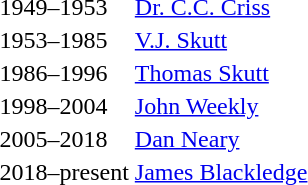<table>
<tr>
<td>1949–1953</td>
<td><a href='#'>Dr. C.C. Criss</a></td>
</tr>
<tr>
<td>1953–1985</td>
<td><a href='#'>V.J. Skutt</a></td>
</tr>
<tr>
<td>1986–1996</td>
<td><a href='#'>Thomas Skutt</a></td>
</tr>
<tr>
<td>1998–2004</td>
<td><a href='#'>John Weekly</a></td>
</tr>
<tr>
<td>2005–2018</td>
<td><a href='#'>Dan Neary</a></td>
</tr>
<tr>
<td>2018–present</td>
<td><a href='#'>James Blackledge</a></td>
</tr>
</table>
